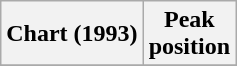<table class="wikitable plainrowheaders"  style="text-align:center">
<tr>
<th scope="col">Chart (1993)</th>
<th scope="col">Peak<br>position</th>
</tr>
<tr>
</tr>
</table>
